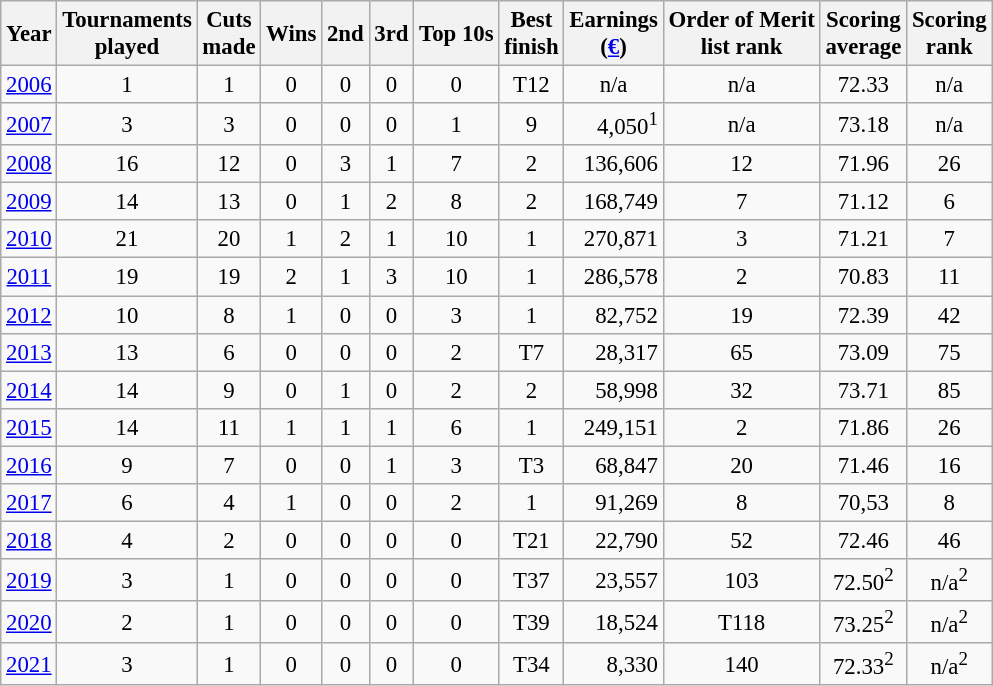<table class="wikitable" style="text-align:center; font-size: 95%;">
<tr>
<th>Year</th>
<th>Tournaments <br>played</th>
<th>Cuts <br>made</th>
<th>Wins</th>
<th>2nd</th>
<th>3rd</th>
<th>Top 10s</th>
<th>Best <br>finish</th>
<th>Earnings<br>(<a href='#'>€</a>)</th>
<th>Order of Merit <br>list rank</th>
<th>Scoring <br>average</th>
<th>Scoring<br>rank</th>
</tr>
<tr>
<td><a href='#'>2006</a></td>
<td>1</td>
<td>1</td>
<td>0</td>
<td>0</td>
<td>0</td>
<td>0</td>
<td>T12</td>
<td>n/a</td>
<td>n/a</td>
<td>72.33</td>
<td>n/a</td>
</tr>
<tr>
<td><a href='#'>2007</a></td>
<td>3</td>
<td>3</td>
<td>0</td>
<td>0</td>
<td>0</td>
<td>1</td>
<td>9</td>
<td align=right>4,050<sup>1</sup></td>
<td>n/a</td>
<td>73.18</td>
<td>n/a</td>
</tr>
<tr>
<td><a href='#'>2008</a></td>
<td>16</td>
<td>12</td>
<td>0</td>
<td>3</td>
<td>1</td>
<td>7</td>
<td>2</td>
<td align=right>136,606</td>
<td>12</td>
<td>71.96</td>
<td>26</td>
</tr>
<tr>
<td><a href='#'>2009</a></td>
<td>14</td>
<td>13</td>
<td>0</td>
<td>1</td>
<td>2</td>
<td>8</td>
<td>2</td>
<td align=right>168,749</td>
<td>7</td>
<td>71.12</td>
<td>6</td>
</tr>
<tr>
<td><a href='#'>2010</a></td>
<td>21</td>
<td>20</td>
<td>1</td>
<td>2</td>
<td>1</td>
<td>10</td>
<td>1</td>
<td align=right>270,871</td>
<td>3</td>
<td>71.21</td>
<td>7</td>
</tr>
<tr>
<td><a href='#'>2011</a></td>
<td>19</td>
<td>19</td>
<td>2</td>
<td>1</td>
<td>3</td>
<td>10</td>
<td>1</td>
<td align=right>286,578</td>
<td>2</td>
<td>70.83</td>
<td>11</td>
</tr>
<tr>
<td><a href='#'>2012</a></td>
<td>10</td>
<td>8</td>
<td>1</td>
<td>0</td>
<td>0</td>
<td>3</td>
<td>1</td>
<td align=right>82,752</td>
<td>19</td>
<td>72.39</td>
<td>42</td>
</tr>
<tr>
<td><a href='#'>2013</a></td>
<td>13</td>
<td>6</td>
<td>0</td>
<td>0</td>
<td>0</td>
<td>2</td>
<td>T7</td>
<td align=right>28,317</td>
<td>65</td>
<td>73.09</td>
<td>75</td>
</tr>
<tr>
<td><a href='#'>2014</a></td>
<td>14</td>
<td>9</td>
<td>0</td>
<td>1</td>
<td>0</td>
<td>2</td>
<td>2</td>
<td align=right>58,998</td>
<td>32</td>
<td>73.71</td>
<td>85</td>
</tr>
<tr>
<td><a href='#'>2015</a></td>
<td>14</td>
<td>11</td>
<td>1</td>
<td>1</td>
<td>1</td>
<td>6</td>
<td>1</td>
<td align=right>249,151</td>
<td>2</td>
<td>71.86</td>
<td>26</td>
</tr>
<tr>
<td><a href='#'>2016</a></td>
<td>9</td>
<td>7</td>
<td>0</td>
<td>0</td>
<td>1</td>
<td>3</td>
<td>T3</td>
<td align=right>68,847</td>
<td>20</td>
<td>71.46</td>
<td>16</td>
</tr>
<tr>
<td><a href='#'>2017</a></td>
<td>6</td>
<td>4</td>
<td>1</td>
<td>0</td>
<td>0</td>
<td>2</td>
<td>1</td>
<td align=right>91,269</td>
<td>8</td>
<td>70,53</td>
<td>8</td>
</tr>
<tr>
<td><a href='#'>2018</a></td>
<td>4</td>
<td>2</td>
<td>0</td>
<td>0</td>
<td>0</td>
<td>0</td>
<td>T21</td>
<td align=right>22,790</td>
<td>52</td>
<td>72.46</td>
<td>46</td>
</tr>
<tr>
<td><a href='#'>2019</a></td>
<td>3</td>
<td>1</td>
<td>0</td>
<td>0</td>
<td>0</td>
<td>0</td>
<td>T37</td>
<td align=right>23,557</td>
<td>103</td>
<td>72.50<sup>2</sup></td>
<td>n/a<sup>2</sup></td>
</tr>
<tr>
<td><a href='#'>2020</a></td>
<td>2</td>
<td>1</td>
<td>0</td>
<td>0</td>
<td>0</td>
<td>0</td>
<td>T39</td>
<td align=right>18,524</td>
<td>T118</td>
<td>73.25<sup>2</sup></td>
<td>n/a<sup>2</sup></td>
</tr>
<tr>
<td><a href='#'>2021</a></td>
<td>3</td>
<td>1</td>
<td>0</td>
<td>0</td>
<td>0</td>
<td>0</td>
<td>T34</td>
<td align=right>8,330</td>
<td>140</td>
<td>72.33<sup>2</sup></td>
<td>n/a<sup>2</sup></td>
</tr>
</table>
